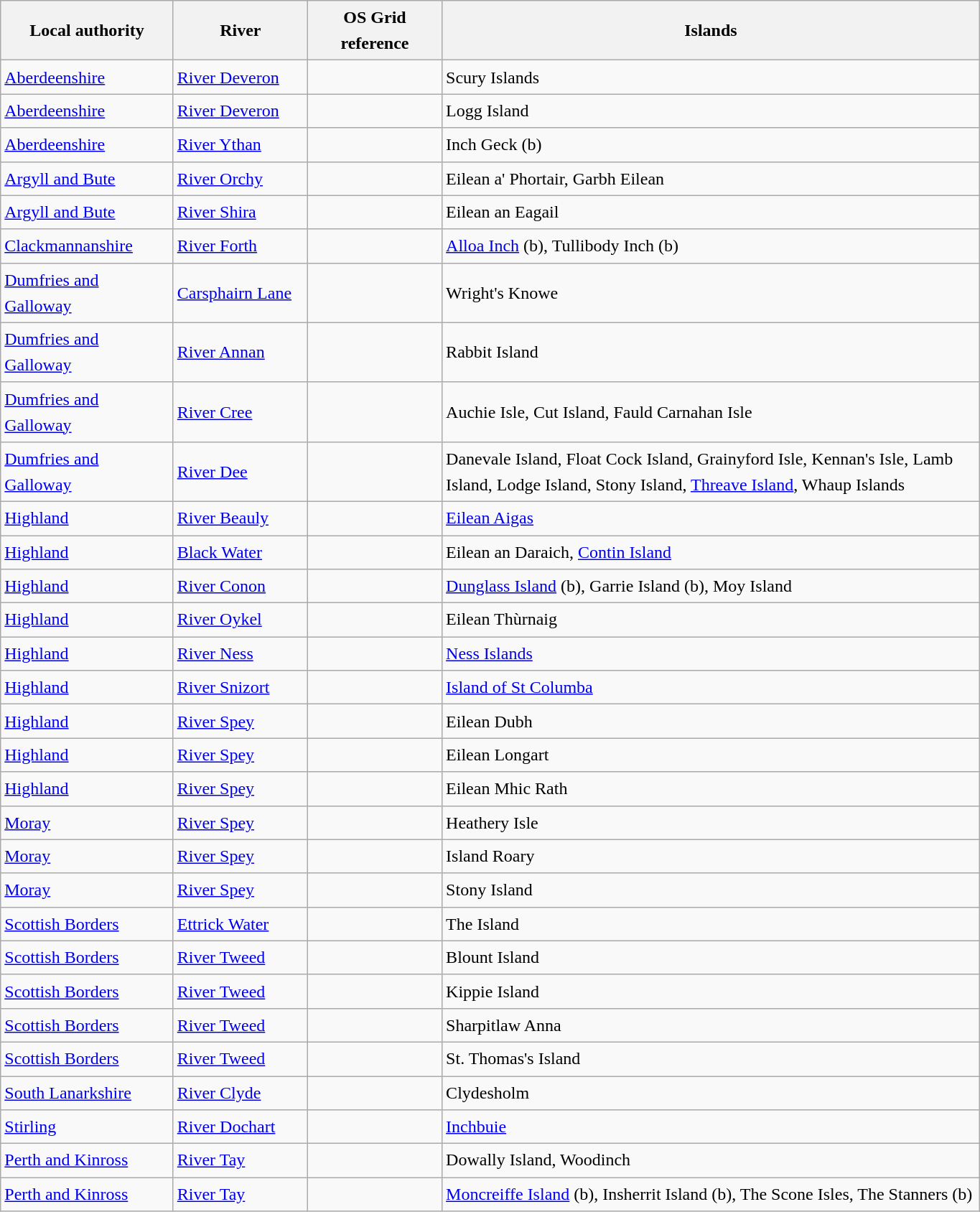<table class="wikitable sortable" style="width:72%; border:0; text-align:left; line-height:150%;">
<tr>
<th style="width:10%;">Local authority</th>
<th style="width:10%;">River</th>
<th width=10%>OS Grid reference</th>
<th style="width:40%;">Islands</th>
</tr>
<tr>
<td><a href='#'>Aberdeenshire</a></td>
<td><a href='#'>River Deveron</a></td>
<td></td>
<td>Scury Islands</td>
</tr>
<tr>
<td><a href='#'>Aberdeenshire</a></td>
<td><a href='#'>River Deveron</a></td>
<td></td>
<td>Logg Island</td>
</tr>
<tr>
<td><a href='#'>Aberdeenshire</a></td>
<td><a href='#'>River Ythan</a></td>
<td></td>
<td>Inch Geck (b)</td>
</tr>
<tr>
<td><a href='#'>Argyll and Bute</a></td>
<td><a href='#'>River Orchy</a></td>
<td></td>
<td>Eilean a' Phortair, Garbh Eilean</td>
</tr>
<tr>
<td><a href='#'>Argyll and Bute</a></td>
<td><a href='#'>River Shira</a></td>
<td></td>
<td>Eilean an Eagail</td>
</tr>
<tr>
<td><a href='#'>Clackmannanshire</a></td>
<td><a href='#'>River Forth</a></td>
<td></td>
<td><a href='#'>Alloa Inch</a> (b), Tullibody Inch (b)</td>
</tr>
<tr>
<td><a href='#'>Dumfries and Galloway</a></td>
<td><a href='#'>Carsphairn Lane</a></td>
<td></td>
<td>Wright's Knowe</td>
</tr>
<tr>
<td><a href='#'>Dumfries and Galloway</a></td>
<td><a href='#'>River Annan</a></td>
<td></td>
<td>Rabbit Island</td>
</tr>
<tr>
<td><a href='#'>Dumfries and Galloway</a></td>
<td><a href='#'>River Cree</a></td>
<td></td>
<td>Auchie Isle, Cut Island, Fauld Carnahan Isle</td>
</tr>
<tr>
<td><a href='#'>Dumfries and Galloway</a></td>
<td><a href='#'>River Dee</a></td>
<td></td>
<td>Danevale Island, Float Cock Island, Grainyford Isle, Kennan's Isle, Lamb Island, Lodge Island, Stony Island, <a href='#'>Threave Island</a>, Whaup Islands</td>
</tr>
<tr>
<td><a href='#'>Highland</a></td>
<td><a href='#'>River Beauly</a></td>
<td></td>
<td><a href='#'>Eilean Aigas</a></td>
</tr>
<tr>
<td><a href='#'>Highland</a></td>
<td><a href='#'>Black Water</a></td>
<td></td>
<td>Eilean an Daraich, <a href='#'>Contin Island</a></td>
</tr>
<tr>
<td><a href='#'>Highland</a></td>
<td><a href='#'>River Conon</a></td>
<td></td>
<td><a href='#'>Dunglass Island</a> (b), Garrie Island (b), Moy Island</td>
</tr>
<tr>
<td><a href='#'>Highland</a></td>
<td><a href='#'>River Oykel</a></td>
<td></td>
<td>Eilean Thùrnaig</td>
</tr>
<tr>
<td><a href='#'>Highland</a></td>
<td><a href='#'>River Ness</a></td>
<td></td>
<td><a href='#'>Ness Islands</a></td>
</tr>
<tr>
<td><a href='#'>Highland</a></td>
<td><a href='#'>River Snizort</a></td>
<td></td>
<td><a href='#'>Island of St Columba</a></td>
</tr>
<tr>
<td><a href='#'>Highland</a></td>
<td><a href='#'>River Spey</a></td>
<td></td>
<td>Eilean Dubh</td>
</tr>
<tr>
<td><a href='#'>Highland</a></td>
<td><a href='#'>River Spey</a></td>
<td></td>
<td>Eilean Longart</td>
</tr>
<tr>
<td><a href='#'>Highland</a></td>
<td><a href='#'>River Spey</a></td>
<td></td>
<td>Eilean Mhic Rath</td>
</tr>
<tr>
<td><a href='#'>Moray</a></td>
<td><a href='#'>River Spey</a></td>
<td></td>
<td>Heathery Isle</td>
</tr>
<tr>
<td><a href='#'>Moray</a></td>
<td><a href='#'>River Spey</a></td>
<td></td>
<td>Island Roary</td>
</tr>
<tr>
<td><a href='#'>Moray</a></td>
<td><a href='#'>River Spey</a></td>
<td></td>
<td>Stony Island</td>
</tr>
<tr>
<td><a href='#'>Scottish Borders</a></td>
<td><a href='#'>Ettrick Water</a></td>
<td></td>
<td>The Island</td>
</tr>
<tr>
<td><a href='#'>Scottish Borders</a></td>
<td><a href='#'>River Tweed</a></td>
<td></td>
<td>Blount Island</td>
</tr>
<tr>
<td><a href='#'>Scottish Borders</a></td>
<td><a href='#'>River Tweed</a></td>
<td></td>
<td>Kippie Island</td>
</tr>
<tr>
<td><a href='#'>Scottish Borders</a></td>
<td><a href='#'>River Tweed</a></td>
<td></td>
<td>Sharpitlaw Anna</td>
</tr>
<tr>
<td><a href='#'>Scottish Borders</a></td>
<td><a href='#'>River Tweed</a></td>
<td></td>
<td>St. Thomas's Island</td>
</tr>
<tr>
<td><a href='#'>South Lanarkshire</a></td>
<td><a href='#'>River Clyde</a></td>
<td></td>
<td>Clydesholm</td>
</tr>
<tr>
<td><a href='#'>Stirling</a></td>
<td><a href='#'>River Dochart</a></td>
<td></td>
<td><a href='#'>Inchbuie</a></td>
</tr>
<tr>
<td><a href='#'>Perth and Kinross</a></td>
<td><a href='#'>River Tay</a></td>
<td></td>
<td>Dowally Island, Woodinch</td>
</tr>
<tr>
<td><a href='#'>Perth and Kinross</a></td>
<td><a href='#'>River Tay</a></td>
<td></td>
<td><a href='#'>Moncreiffe Island</a> (b), Insherrit Island (b), The Scone Isles, The Stanners (b)</td>
</tr>
</table>
